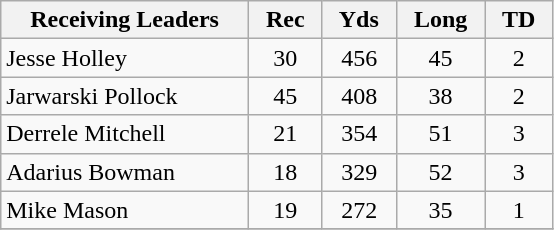<table class="wikitable">
<tr>
<th>    Receiving Leaders    </th>
<th>  Rec  </th>
<th>  Yds  </th>
<th>  Long  </th>
<th>  TD  </th>
</tr>
<tr>
<td>Jesse Holley</td>
<td align="center">30</td>
<td align="center">456</td>
<td align="center">45</td>
<td align="center">2</td>
</tr>
<tr>
<td>Jarwarski Pollock</td>
<td align="center">45</td>
<td align="center">408</td>
<td align="center">38</td>
<td align="center">2</td>
</tr>
<tr>
<td>Derrele Mitchell</td>
<td align="center">21</td>
<td align="center">354</td>
<td align="center">51</td>
<td align="center">3</td>
</tr>
<tr>
<td>Adarius Bowman</td>
<td align="center">18</td>
<td align="center">329</td>
<td align="center">52</td>
<td align="center">3</td>
</tr>
<tr>
<td>Mike Mason</td>
<td align="center">19</td>
<td align="center">272</td>
<td align="center">35</td>
<td align="center">1</td>
</tr>
<tr>
</tr>
</table>
